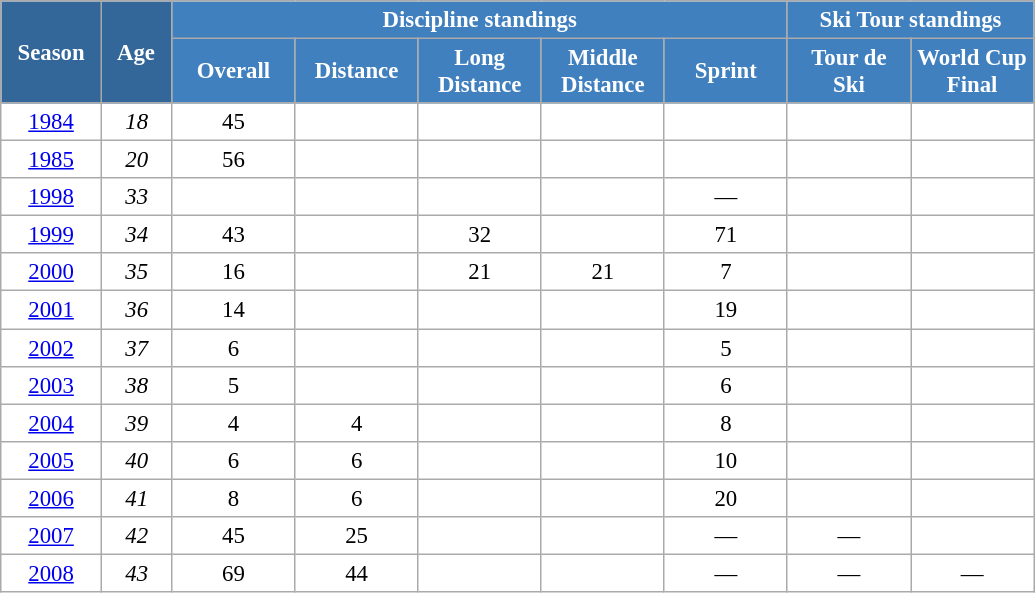<table class="wikitable" style="font-size:95%; text-align:center; border:grey solid 1px; border-collapse:collapse; background:#ffffff;">
<tr>
<th style="background-color:#369; color:white; width:60px;" rowspan="2"> Season </th>
<th style="background-color:#369; color:white; width:40px;" rowspan="2"> Age </th>
<th style="background-color:#4180be; color:white;" colspan="5">Discipline standings</th>
<th style="background-color:#4180be; color:white;" colspan="2">Ski Tour standings</th>
</tr>
<tr>
<th style="background-color:#4180be; color:white; width:75px;">Overall</th>
<th style="background-color:#4180be; color:white; width:75px;">Distance</th>
<th style="background-color:#4180be; color:white; width:75px;">Long Distance</th>
<th style="background-color:#4180be; color:white; width:75px;">Middle Distance</th>
<th style="background-color:#4180be; color:white; width:75px;">Sprint</th>
<th style="background-color:#4180be; color:white; width:75px;">Tour de<br>Ski</th>
<th style="background-color:#4180be; color:white; width:75px;">World Cup<br>Final</th>
</tr>
<tr>
<td><a href='#'>1984</a></td>
<td><em>18</em></td>
<td>45</td>
<td></td>
<td></td>
<td></td>
<td></td>
<td></td>
<td></td>
</tr>
<tr>
<td><a href='#'>1985</a></td>
<td><em>20</em></td>
<td>56</td>
<td></td>
<td></td>
<td></td>
<td></td>
<td></td>
<td></td>
</tr>
<tr>
<td><a href='#'>1998</a></td>
<td><em>33</em></td>
<td></td>
<td></td>
<td></td>
<td></td>
<td>—</td>
<td></td>
<td></td>
</tr>
<tr>
<td><a href='#'>1999</a></td>
<td><em>34</em></td>
<td>43</td>
<td></td>
<td>32</td>
<td></td>
<td>71</td>
<td></td>
<td></td>
</tr>
<tr>
<td><a href='#'>2000</a></td>
<td><em>35</em></td>
<td>16</td>
<td></td>
<td>21</td>
<td>21</td>
<td>7</td>
<td></td>
<td></td>
</tr>
<tr>
<td><a href='#'>2001</a></td>
<td><em>36</em></td>
<td>14</td>
<td></td>
<td></td>
<td></td>
<td>19</td>
<td></td>
<td></td>
</tr>
<tr>
<td><a href='#'>2002</a></td>
<td><em>37</em></td>
<td>6</td>
<td></td>
<td></td>
<td></td>
<td>5</td>
<td></td>
<td></td>
</tr>
<tr>
<td><a href='#'>2003</a></td>
<td><em>38</em></td>
<td>5</td>
<td></td>
<td></td>
<td></td>
<td>6</td>
<td></td>
<td></td>
</tr>
<tr>
<td><a href='#'>2004</a></td>
<td><em>39</em></td>
<td>4</td>
<td>4</td>
<td></td>
<td></td>
<td>8</td>
<td></td>
<td></td>
</tr>
<tr>
<td><a href='#'>2005</a></td>
<td><em>40</em></td>
<td>6</td>
<td>6</td>
<td></td>
<td></td>
<td>10</td>
<td></td>
<td></td>
</tr>
<tr>
<td><a href='#'>2006</a></td>
<td><em>41</em></td>
<td>8</td>
<td>6</td>
<td></td>
<td></td>
<td>20</td>
<td></td>
<td></td>
</tr>
<tr>
<td><a href='#'>2007</a></td>
<td><em>42</em></td>
<td>45</td>
<td>25</td>
<td></td>
<td></td>
<td>—</td>
<td>—</td>
<td></td>
</tr>
<tr>
<td><a href='#'>2008</a></td>
<td><em>43</em></td>
<td>69</td>
<td>44</td>
<td></td>
<td></td>
<td>—</td>
<td>—</td>
<td>—</td>
</tr>
</table>
